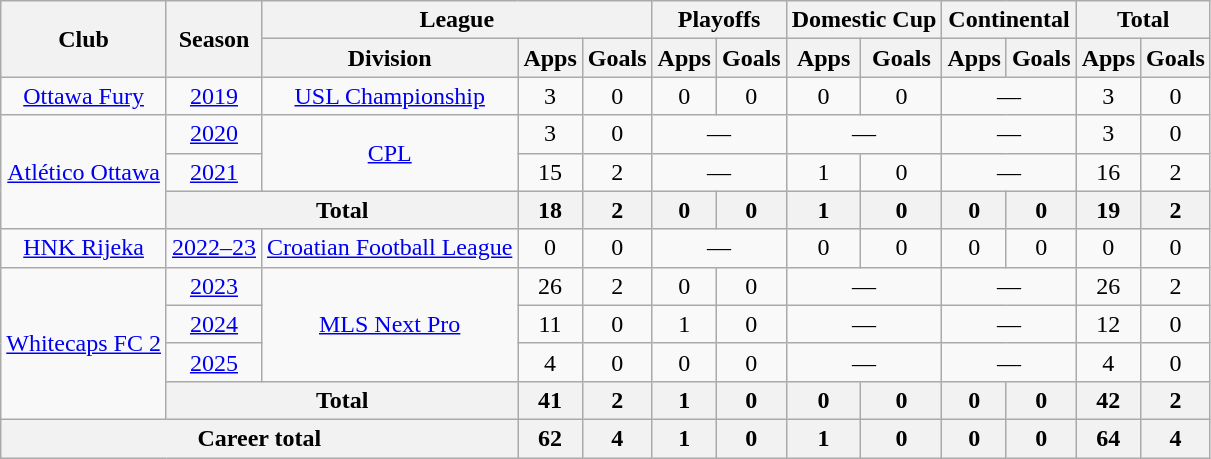<table class="wikitable" style="text-align: center">
<tr>
<th rowspan="2">Club</th>
<th rowspan="2">Season</th>
<th colspan="3">League</th>
<th colspan="2">Playoffs</th>
<th colspan="2">Domestic Cup</th>
<th colspan="2">Continental</th>
<th colspan="2">Total</th>
</tr>
<tr>
<th>Division</th>
<th>Apps</th>
<th>Goals</th>
<th>Apps</th>
<th>Goals</th>
<th>Apps</th>
<th>Goals</th>
<th>Apps</th>
<th>Goals</th>
<th>Apps</th>
<th>Goals</th>
</tr>
<tr>
<td><a href='#'>Ottawa Fury</a></td>
<td><a href='#'>2019</a></td>
<td><a href='#'>USL Championship</a></td>
<td>3</td>
<td>0</td>
<td>0</td>
<td>0</td>
<td>0</td>
<td>0</td>
<td colspan="2">—</td>
<td>3</td>
<td>0</td>
</tr>
<tr>
<td rowspan=3><a href='#'>Atlético Ottawa</a></td>
<td><a href='#'>2020</a></td>
<td rowspan=2><a href='#'>CPL</a></td>
<td>3</td>
<td>0</td>
<td colspan=2>—</td>
<td colspan="2">—</td>
<td colspan="2">—</td>
<td>3</td>
<td>0</td>
</tr>
<tr>
<td><a href='#'>2021</a></td>
<td>15</td>
<td>2</td>
<td colspan=2>—</td>
<td>1</td>
<td>0</td>
<td colspan="2">—</td>
<td>16</td>
<td>2</td>
</tr>
<tr>
<th colspan="2"><strong>Total</strong></th>
<th>18</th>
<th>2</th>
<th>0</th>
<th>0</th>
<th>1</th>
<th>0</th>
<th>0</th>
<th>0</th>
<th>19</th>
<th>2</th>
</tr>
<tr>
<td><a href='#'>HNK Rijeka</a></td>
<td><a href='#'>2022–23</a></td>
<td><a href='#'>Croatian Football League</a></td>
<td>0</td>
<td>0</td>
<td colspan="2">—</td>
<td>0</td>
<td>0</td>
<td>0</td>
<td>0</td>
<td>0</td>
<td>0</td>
</tr>
<tr>
<td rowspan="4"><a href='#'>Whitecaps FC 2</a></td>
<td><a href='#'>2023</a></td>
<td rowspan="3"><a href='#'>MLS Next Pro</a></td>
<td>26</td>
<td>2</td>
<td>0</td>
<td>0</td>
<td colspan="2">—</td>
<td colspan="2">—</td>
<td>26</td>
<td>2</td>
</tr>
<tr>
<td><a href='#'>2024</a></td>
<td>11</td>
<td>0</td>
<td>1</td>
<td>0</td>
<td colspan="2">—</td>
<td colspan="2">—</td>
<td>12</td>
<td>0</td>
</tr>
<tr>
<td><a href='#'>2025</a></td>
<td>4</td>
<td>0</td>
<td>0</td>
<td>0</td>
<td colspan="2">—</td>
<td colspan="2">—</td>
<td>4</td>
<td>0</td>
</tr>
<tr>
<th colspan="2"><strong>Total</strong></th>
<th>41</th>
<th>2</th>
<th>1</th>
<th>0</th>
<th>0</th>
<th>0</th>
<th>0</th>
<th>0</th>
<th>42</th>
<th>2</th>
</tr>
<tr>
<th colspan="3"><strong>Career total</strong></th>
<th>62</th>
<th>4</th>
<th>1</th>
<th>0</th>
<th>1</th>
<th>0</th>
<th>0</th>
<th>0</th>
<th>64</th>
<th>4</th>
</tr>
</table>
